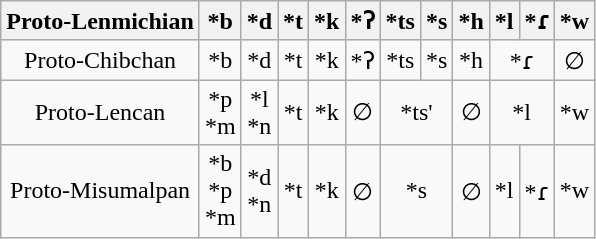<table class="wikitable">
<tr>
<th>Proto-Lenmichian</th>
<th>*b</th>
<th>*d</th>
<th>*t</th>
<th>*k</th>
<th>*ʔ</th>
<th>*ts</th>
<th>*s</th>
<th>*h</th>
<th>*l</th>
<th>*ɾ</th>
<th>*w</th>
</tr>
<tr align="center">
<td>Proto-Chibchan</td>
<td>*b</td>
<td>*d</td>
<td>*t</td>
<td>*k</td>
<td>*ʔ</td>
<td>*ts</td>
<td>*s</td>
<td>*h</td>
<td colspan="2">*ɾ</td>
<td>∅</td>
</tr>
<tr align="center">
<td>Proto-Lencan</td>
<td>*p<br> *m</td>
<td>*l<br> *n</td>
<td>*t</td>
<td>*k</td>
<td>∅</td>
<td colspan="2">*ts'</td>
<td>∅</td>
<td colspan="2">*l</td>
<td>*w</td>
</tr>
<tr align="center">
<td>Proto-Misumalpan</td>
<td>*b<br> *p<br> *m</td>
<td>*d<br> *n</td>
<td>*t</td>
<td>*k</td>
<td>∅</td>
<td colspan="2">*s</td>
<td>∅</td>
<td>*l</td>
<td>*ɾ</td>
<td>*w</td>
</tr>
</table>
